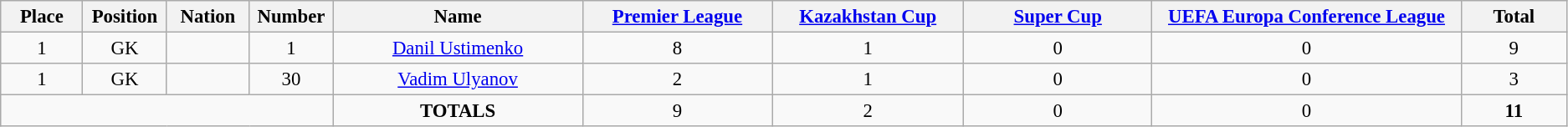<table class="wikitable" style="font-size: 95%; text-align: center;">
<tr>
<th width=60>Place</th>
<th width=60>Position</th>
<th width=60>Nation</th>
<th width=60>Number</th>
<th width=200>Name</th>
<th width=150><a href='#'>Premier League</a></th>
<th width=150><a href='#'>Kazakhstan Cup</a></th>
<th width=150><a href='#'>Super Cup</a></th>
<th width=250><a href='#'>UEFA Europa Conference League</a></th>
<th width=80>Total</th>
</tr>
<tr>
<td>1</td>
<td>GK</td>
<td></td>
<td>1</td>
<td><a href='#'>Danil Ustimenko</a></td>
<td>8</td>
<td>1</td>
<td>0</td>
<td>0</td>
<td>9</td>
</tr>
<tr>
<td>1</td>
<td>GK</td>
<td></td>
<td>30</td>
<td><a href='#'>Vadim Ulyanov</a></td>
<td>2</td>
<td>1</td>
<td>0</td>
<td>0</td>
<td>3</td>
</tr>
<tr>
<td colspan="4"></td>
<td><strong>TOTALS</strong></td>
<td>9</td>
<td>2</td>
<td>0</td>
<td>0</td>
<td><strong>11</strong></td>
</tr>
</table>
